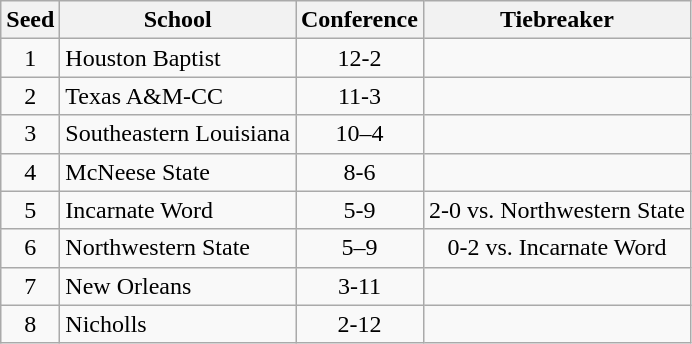<table class="wikitable" style="text-align:center">
<tr>
<th>Seed</th>
<th>School</th>
<th>Conference</th>
<th>Tiebreaker</th>
</tr>
<tr>
<td>1</td>
<td align="left">Houston Baptist</td>
<td>12-2</td>
<td align="left"></td>
</tr>
<tr>
<td>2</td>
<td align="left">Texas A&M-CC</td>
<td>11-3</td>
<td></td>
</tr>
<tr>
<td>3</td>
<td align="left">Southeastern Louisiana</td>
<td>10–4</td>
<td></td>
</tr>
<tr>
<td>4</td>
<td align="left">McNeese State</td>
<td>8-6</td>
<td align="left"></td>
</tr>
<tr>
<td>5</td>
<td align="left">Incarnate Word</td>
<td>5-9</td>
<td align="left">2-0 vs. Northwestern State</td>
</tr>
<tr>
<td>6</td>
<td align="left">Northwestern State</td>
<td>5–9</td>
<td>0-2 vs. Incarnate Word</td>
</tr>
<tr>
<td>7</td>
<td align="left">New Orleans</td>
<td>3-11</td>
<td></td>
</tr>
<tr>
<td>8</td>
<td align="left">Nicholls</td>
<td>2-12</td>
<td></td>
</tr>
</table>
